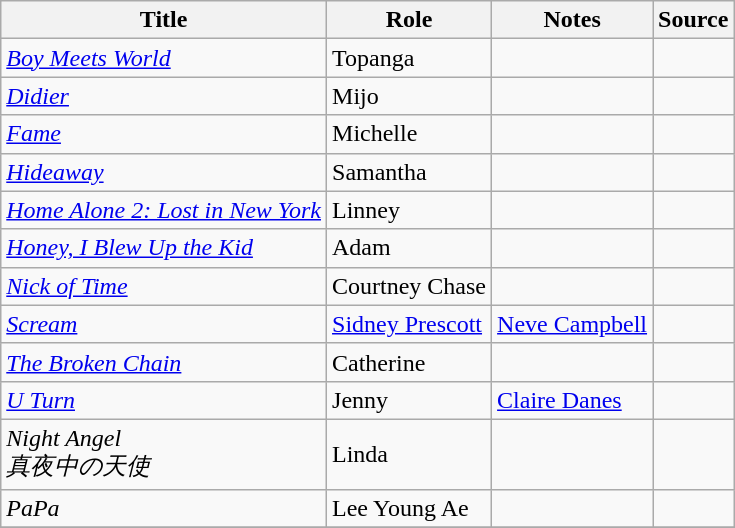<table class="wikitable sortable plainrowheaders">
<tr>
<th>Title</th>
<th>Role</th>
<th class="unsortable">Notes</th>
<th class="unsortable">Source</th>
</tr>
<tr>
<td><em><a href='#'>Boy Meets World</a></em></td>
<td>Topanga</td>
<td></td>
<td></td>
</tr>
<tr>
<td><em><a href='#'>Didier</a></em></td>
<td>Mijo</td>
<td></td>
<td></td>
</tr>
<tr>
<td><em><a href='#'>Fame</a></em></td>
<td>Michelle</td>
<td></td>
<td></td>
</tr>
<tr>
<td><em><a href='#'>Hideaway</a></em></td>
<td>Samantha</td>
<td></td>
<td></td>
</tr>
<tr>
<td><em><a href='#'>Home Alone 2: Lost in New York</a></em></td>
<td>Linney</td>
<td></td>
<td></td>
</tr>
<tr>
<td><em><a href='#'>Honey, I Blew Up the Kid</a></em></td>
<td>Adam</td>
<td></td>
<td></td>
</tr>
<tr>
<td><em><a href='#'>Nick of Time</a></em></td>
<td>Courtney Chase</td>
<td></td>
<td></td>
</tr>
<tr>
<td><em><a href='#'>Scream</a></em></td>
<td><a href='#'>Sidney Prescott</a></td>
<td><a href='#'>Neve Campbell</a></td>
<td></td>
</tr>
<tr>
<td><em><a href='#'>The Broken Chain</a></em></td>
<td>Catherine</td>
<td></td>
<td></td>
</tr>
<tr>
<td><em><a href='#'>U Turn</a></em></td>
<td>Jenny</td>
<td><a href='#'>Claire Danes</a></td>
<td></td>
</tr>
<tr>
<td><em>Night Angel<br>真夜中の天使</em></td>
<td>Linda</td>
<td></td>
<td></td>
</tr>
<tr>
<td><em>PaPa</em></td>
<td>Lee Young Ae</td>
<td></td>
<td></td>
</tr>
<tr>
</tr>
</table>
